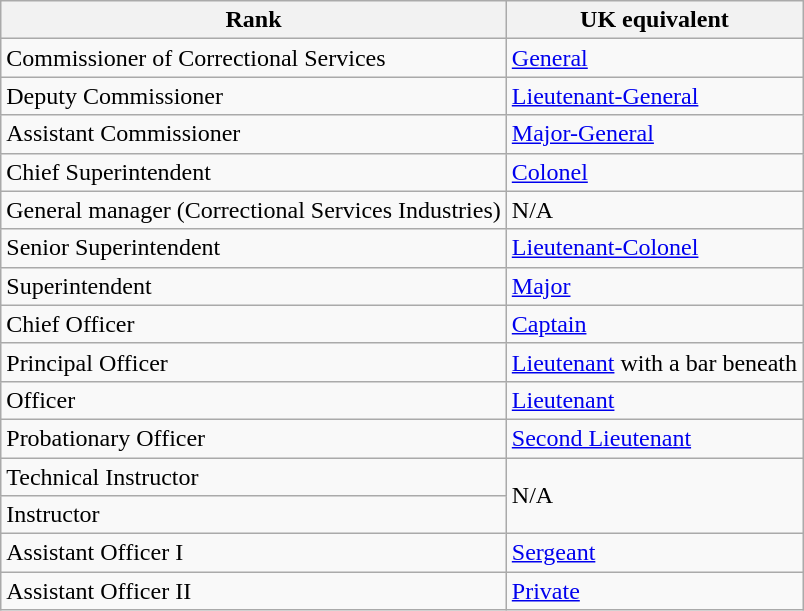<table class="wikitable">
<tr>
<th>Rank</th>
<th>UK equivalent</th>
</tr>
<tr>
<td>Commissioner of Correctional Services</td>
<td><a href='#'>General</a></td>
</tr>
<tr>
<td>Deputy Commissioner</td>
<td><a href='#'>Lieutenant-General</a></td>
</tr>
<tr>
<td>Assistant Commissioner</td>
<td><a href='#'>Major-General</a></td>
</tr>
<tr>
<td>Chief Superintendent</td>
<td><a href='#'>Colonel</a></td>
</tr>
<tr>
<td>General manager (Correctional Services Industries)</td>
<td>N/A</td>
</tr>
<tr>
<td>Senior Superintendent</td>
<td><a href='#'>Lieutenant-Colonel</a></td>
</tr>
<tr>
<td>Superintendent</td>
<td><a href='#'>Major</a></td>
</tr>
<tr>
<td>Chief Officer</td>
<td><a href='#'>Captain</a></td>
</tr>
<tr>
<td>Principal Officer</td>
<td><a href='#'>Lieutenant</a> with a bar beneath</td>
</tr>
<tr>
<td>Officer</td>
<td><a href='#'>Lieutenant</a></td>
</tr>
<tr>
<td>Probationary Officer</td>
<td><a href='#'>Second Lieutenant</a></td>
</tr>
<tr>
<td>Technical Instructor</td>
<td rowspan="2">N/A</td>
</tr>
<tr>
<td>Instructor</td>
</tr>
<tr>
<td>Assistant Officer I</td>
<td><a href='#'>Sergeant</a></td>
</tr>
<tr>
<td>Assistant Officer II</td>
<td><a href='#'>Private</a></td>
</tr>
</table>
